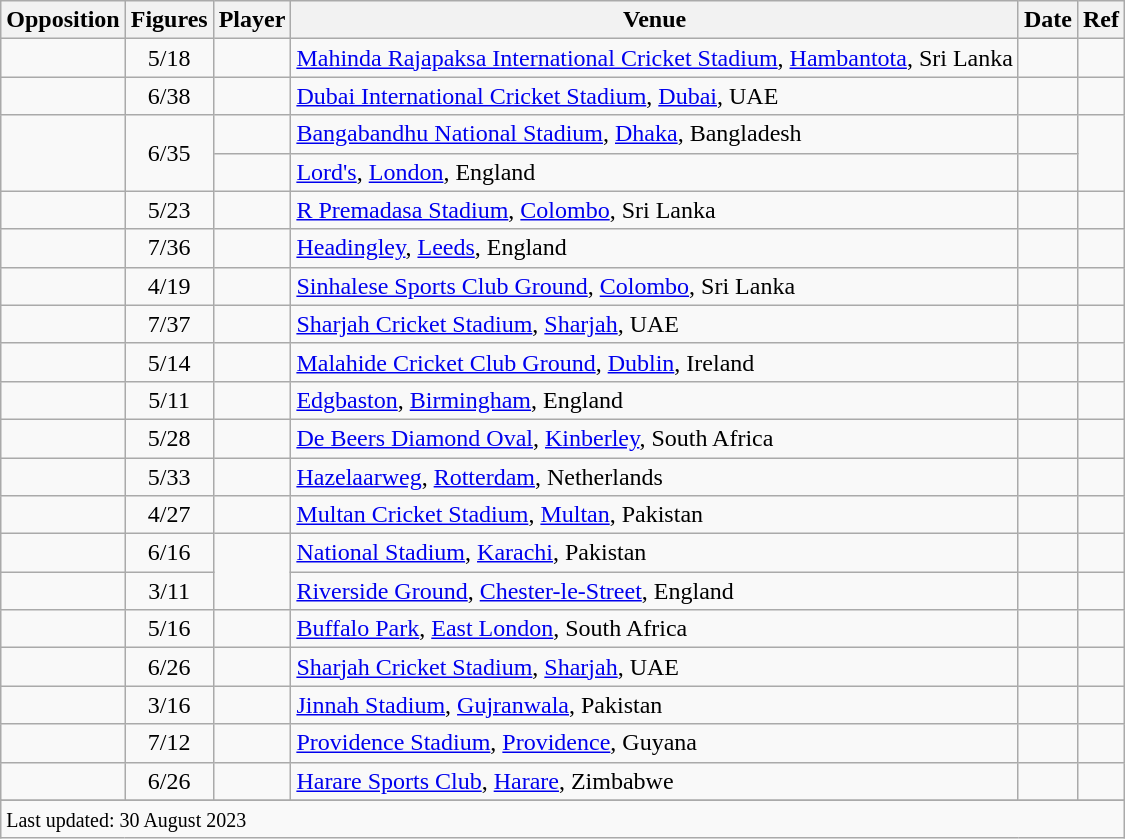<table class="wikitable sortable">
<tr>
<th>Opposition</th>
<th>Figures</th>
<th>Player</th>
<th>Venue</th>
<th>Date</th>
<th>Ref</th>
</tr>
<tr>
<td></td>
<td scope=row style=text-align:center;>5/18</td>
<td></td>
<td><a href='#'>Mahinda Rajapaksa International Cricket Stadium</a>, <a href='#'>Hambantota</a>, Sri Lanka</td>
<td></td>
<td></td>
</tr>
<tr>
<td></td>
<td scope=row style=text-align:center;>6/38</td>
<td></td>
<td><a href='#'>Dubai International Cricket Stadium</a>, <a href='#'>Dubai</a>, UAE</td>
<td></td>
<td></td>
</tr>
<tr>
<td rowspan=2></td>
<td scope=row style=text-align:center; rowspan=2>6/35</td>
<td></td>
<td><a href='#'>Bangabandhu National Stadium</a>, <a href='#'>Dhaka</a>, Bangladesh</td>
<td></td>
<td rowspan=2></td>
</tr>
<tr>
<td></td>
<td><a href='#'>Lord's</a>, <a href='#'>London</a>, England</td>
<td> </td>
</tr>
<tr>
<td></td>
<td scope=row style=text-align:center;>5/23</td>
<td></td>
<td><a href='#'>R Premadasa Stadium</a>, <a href='#'>Colombo</a>, Sri Lanka</td>
<td> </td>
<td></td>
</tr>
<tr>
<td></td>
<td scope=row style=text-align:center;>7/36</td>
<td></td>
<td><a href='#'>Headingley</a>, <a href='#'>Leeds</a>, England</td>
<td></td>
<td></td>
</tr>
<tr>
<td></td>
<td scope=row style=text-align:center;>4/19</td>
<td></td>
<td><a href='#'>Sinhalese Sports Club Ground</a>, <a href='#'>Colombo</a>, Sri Lanka</td>
<td></td>
<td></td>
</tr>
<tr>
<td></td>
<td scope=row style=text-align:center;>7/37</td>
<td></td>
<td><a href='#'>Sharjah Cricket Stadium</a>, <a href='#'>Sharjah</a>, UAE</td>
<td></td>
<td></td>
</tr>
<tr>
<td></td>
<td scope=row style=text-align:center;>5/14</td>
<td></td>
<td><a href='#'>Malahide Cricket Club Ground</a>, <a href='#'>Dublin</a>, Ireland</td>
<td></td>
<td></td>
</tr>
<tr>
<td></td>
<td scope=row style=text-align:center;>5/11</td>
<td></td>
<td><a href='#'>Edgbaston</a>, <a href='#'>Birmingham</a>, England</td>
<td></td>
<td></td>
</tr>
<tr>
<td></td>
<td scope=row style=text-align:center;>5/28</td>
<td></td>
<td><a href='#'>De Beers Diamond Oval</a>, <a href='#'>Kinberley</a>, South Africa</td>
<td> </td>
<td></td>
</tr>
<tr>
<td></td>
<td scope=row style=text-align:center;>5/33</td>
<td></td>
<td><a href='#'>Hazelaarweg</a>, <a href='#'>Rotterdam</a>, Netherlands</td>
<td></td>
<td></td>
</tr>
<tr>
<td></td>
<td scope=row style=text-align:center;>4/27</td>
<td></td>
<td><a href='#'>Multan Cricket Stadium</a>, <a href='#'>Multan</a>, Pakistan</td>
<td></td>
<td></td>
</tr>
<tr>
<td></td>
<td scope=row style=text-align:center;>6/16</td>
<td rowspan=2></td>
<td><a href='#'>National Stadium</a>, <a href='#'>Karachi</a>, Pakistan</td>
<td></td>
<td></td>
</tr>
<tr>
<td></td>
<td scope=row style=text-align:center;>3/11</td>
<td><a href='#'>Riverside Ground</a>, <a href='#'>Chester-le-Street</a>, England</td>
<td> </td>
<td></td>
</tr>
<tr>
<td></td>
<td scope=row style=text-align:center;>5/16</td>
<td></td>
<td><a href='#'>Buffalo Park</a>, <a href='#'>East London</a>, South Africa</td>
<td></td>
<td></td>
</tr>
<tr>
<td></td>
<td scope=row style=text-align:center;>6/26</td>
<td></td>
<td><a href='#'>Sharjah Cricket Stadium</a>, <a href='#'>Sharjah</a>, UAE</td>
<td></td>
<td></td>
</tr>
<tr>
<td></td>
<td scope=row style=text-align:center;>3/16</td>
<td></td>
<td><a href='#'>Jinnah Stadium</a>, <a href='#'>Gujranwala</a>, Pakistan</td>
<td> </td>
<td></td>
</tr>
<tr>
<td></td>
<td scope=row style=text-align:center;>7/12</td>
<td></td>
<td><a href='#'>Providence Stadium</a>, <a href='#'>Providence</a>, Guyana</td>
<td></td>
<td></td>
</tr>
<tr>
<td></td>
<td scope=row style=text-align:center;>6/26</td>
<td></td>
<td><a href='#'>Harare Sports Club</a>, <a href='#'>Harare</a>, Zimbabwe</td>
<td></td>
<td></td>
</tr>
<tr>
</tr>
<tr class=sortbottom>
<td colspan=6><small>Last updated: 30 August 2023</small></td>
</tr>
</table>
